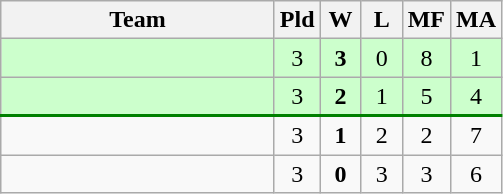<table class=wikitable style="text-align:center">
<tr>
<th width=175>Team</th>
<th width=20>Pld</th>
<th width=20>W</th>
<th width=20>L</th>
<th width=20>MF</th>
<th width=20>MA</th>
</tr>
<tr bgcolor=ccffcc>
<td style="text-align:left"></td>
<td>3</td>
<td><strong>3</strong></td>
<td>0</td>
<td>8</td>
<td>1</td>
</tr>
<tr bgcolor=ccffcc style="border-bottom:2px solid green;">
<td style="text-align:left"></td>
<td>3</td>
<td><strong>2</strong></td>
<td>1</td>
<td>5</td>
<td>4</td>
</tr>
<tr>
<td style="text-align:left"></td>
<td>3</td>
<td><strong>1</strong></td>
<td>2</td>
<td>2</td>
<td>7</td>
</tr>
<tr>
<td style="text-align:left"></td>
<td>3</td>
<td><strong>0</strong></td>
<td>3</td>
<td>3</td>
<td>6</td>
</tr>
</table>
